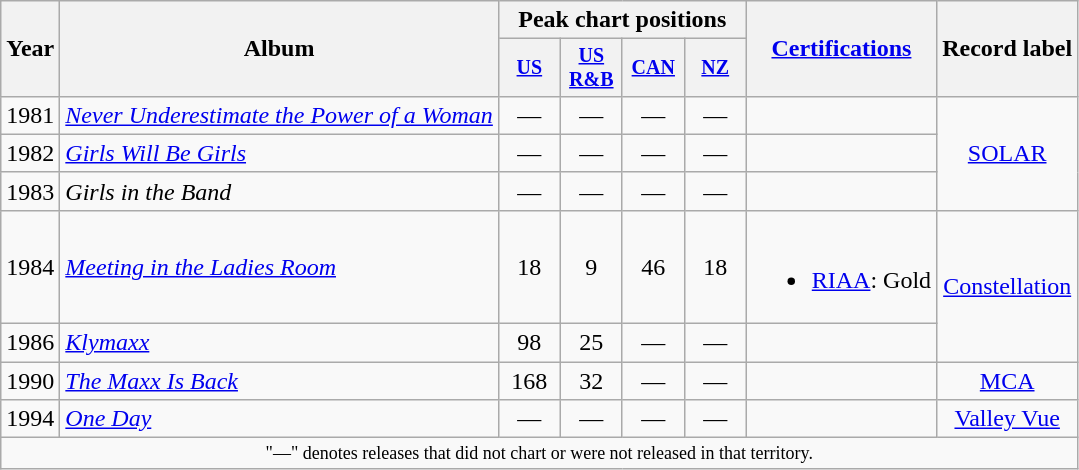<table class="wikitable" style="text-align:center;">
<tr>
<th rowspan="2">Year</th>
<th rowspan="2">Album</th>
<th colspan="4">Peak chart positions</th>
<th rowspan="2"><a href='#'>Certifications</a></th>
<th rowspan="2">Record label</th>
</tr>
<tr style="font-size:smaller;">
<th width="35"><a href='#'>US</a><br></th>
<th width="35"><a href='#'>US<br>R&B</a><br></th>
<th width="35"><a href='#'>CAN</a><br></th>
<th width="35"><a href='#'>NZ</a><br></th>
</tr>
<tr>
<td rowspan="1">1981</td>
<td align="left"><em><a href='#'>Never Underestimate the Power of a Woman</a></em></td>
<td>—</td>
<td>—</td>
<td>—</td>
<td>—</td>
<td></td>
<td rowspan="3"><a href='#'>SOLAR</a></td>
</tr>
<tr>
<td rowspan="1">1982</td>
<td align="left"><em><a href='#'>Girls Will Be Girls</a></em></td>
<td>—</td>
<td>—</td>
<td>—</td>
<td>—</td>
<td></td>
</tr>
<tr>
<td rowspan="1">1983</td>
<td align="left"><em>Girls in the Band</em> </td>
<td>—</td>
<td>—</td>
<td>—</td>
<td>—</td>
<td></td>
</tr>
<tr>
<td rowspan="1">1984</td>
<td align="left"><em><a href='#'>Meeting in the Ladies Room</a></em></td>
<td>18</td>
<td>9</td>
<td>46</td>
<td>18</td>
<td><br><ul><li><a href='#'>RIAA</a>: Gold</li></ul></td>
<td rowspan="2"><a href='#'>Constellation</a></td>
</tr>
<tr>
<td rowspan="1">1986</td>
<td align="left"><em><a href='#'>Klymaxx</a></em></td>
<td>98</td>
<td>25</td>
<td>—</td>
<td>—</td>
<td></td>
</tr>
<tr>
<td rowspan="1">1990</td>
<td align="left"><em><a href='#'>The Maxx Is Back</a></em></td>
<td>168</td>
<td>32</td>
<td>—</td>
<td>—</td>
<td></td>
<td rowspan="1"><a href='#'>MCA</a></td>
</tr>
<tr>
<td rowspan="1">1994</td>
<td align="left"><em><a href='#'>One Day</a></em></td>
<td>—</td>
<td>—</td>
<td>—</td>
<td>—</td>
<td></td>
<td rowspan="1"><a href='#'>Valley Vue</a></td>
</tr>
<tr>
<td colspan="9" style="text-align:center; font-size:9pt;">"—" denotes releases that did not chart or were not released in that territory.</td>
</tr>
</table>
